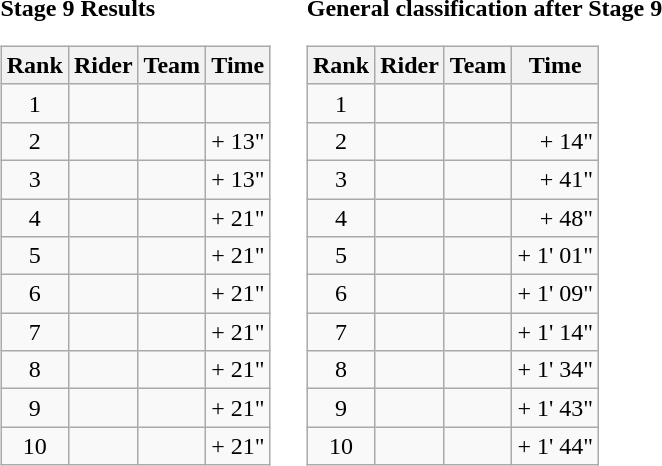<table>
<tr>
<td><strong>Stage 9 Results</strong><br><table class="wikitable">
<tr>
<th scope="col">Rank</th>
<th scope="col">Rider</th>
<th scope="col">Team</th>
<th scope="col">Time</th>
</tr>
<tr>
<td style="text-align:center;">1</td>
<td></td>
<td></td>
<td style="text-align:right;"></td>
</tr>
<tr>
<td style="text-align:center;">2</td>
<td></td>
<td></td>
<td style="text-align:right;">+ 13"</td>
</tr>
<tr>
<td style="text-align:center;">3</td>
<td></td>
<td></td>
<td style="text-align:right;">+ 13"</td>
</tr>
<tr>
<td style="text-align:center;">4</td>
<td></td>
<td></td>
<td style="text-align:right;">+ 21"</td>
</tr>
<tr>
<td style="text-align:center;">5</td>
<td> </td>
<td></td>
<td style="text-align:right;">+ 21"</td>
</tr>
<tr>
<td style="text-align:center;">6</td>
<td></td>
<td></td>
<td style="text-align:right;">+ 21"</td>
</tr>
<tr>
<td style="text-align:center;">7</td>
<td></td>
<td></td>
<td style="text-align:right;">+ 21"</td>
</tr>
<tr>
<td style="text-align:center;">8</td>
<td></td>
<td></td>
<td style="text-align:right;">+ 21"</td>
</tr>
<tr>
<td style="text-align:center;">9</td>
<td></td>
<td></td>
<td style="text-align:right;">+ 21"</td>
</tr>
<tr>
<td style="text-align:center;">10</td>
<td></td>
<td></td>
<td style="text-align:right;">+ 21"</td>
</tr>
</table>
</td>
<td></td>
<td><strong>General classification after Stage 9</strong><br><table class="wikitable">
<tr>
<th scope="col">Rank</th>
<th scope="col">Rider</th>
<th scope="col">Team</th>
<th scope="col">Time</th>
</tr>
<tr>
<td style="text-align:center;">1</td>
<td> </td>
<td></td>
<td style="text-align:right;"></td>
</tr>
<tr>
<td style="text-align:center;">2</td>
<td></td>
<td></td>
<td style="text-align:right;">+ 14"</td>
</tr>
<tr>
<td style="text-align:center;">3</td>
<td></td>
<td></td>
<td style="text-align:right;">+ 41"</td>
</tr>
<tr>
<td style="text-align:center;">4</td>
<td></td>
<td></td>
<td style="text-align:right;">+ 48"</td>
</tr>
<tr>
<td style="text-align:center;">5</td>
<td></td>
<td></td>
<td style="text-align:right;">+ 1' 01"</td>
</tr>
<tr>
<td style="text-align:center;">6</td>
<td></td>
<td></td>
<td style="text-align:right;">+ 1' 09"</td>
</tr>
<tr>
<td style="text-align:center;">7</td>
<td></td>
<td></td>
<td style="text-align:right;">+ 1' 14"</td>
</tr>
<tr>
<td style="text-align:center;">8</td>
<td></td>
<td></td>
<td style="text-align:right;">+ 1' 34"</td>
</tr>
<tr>
<td style="text-align:center;">9</td>
<td></td>
<td></td>
<td style="text-align:right;">+ 1' 43"</td>
</tr>
<tr>
<td style="text-align:center;">10</td>
<td></td>
<td></td>
<td style="text-align:right;">+ 1' 44"</td>
</tr>
</table>
</td>
</tr>
</table>
